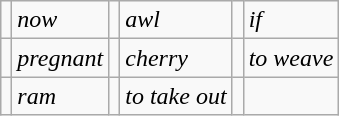<table class=wikitable>
<tr>
<td></td>
<td><em>now</em></td>
<td></td>
<td><em>awl</em></td>
<td></td>
<td><em>if</em></td>
</tr>
<tr>
<td></td>
<td><em>pregnant</em></td>
<td></td>
<td><em>cherry</em></td>
<td></td>
<td><em>to weave</em></td>
</tr>
<tr>
<td></td>
<td><em>ram</em></td>
<td></td>
<td><em>to take out</em></td>
<td></td>
<td></td>
</tr>
</table>
